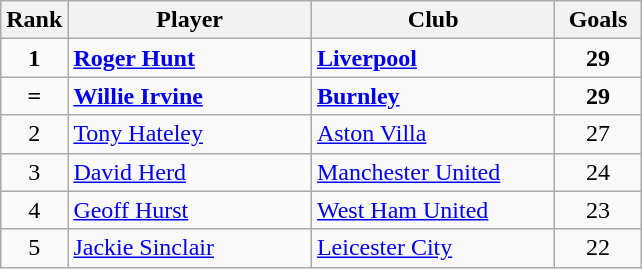<table class="wikitable" style="text-align: left;">
<tr>
<th width=20>Rank</th>
<th width=155>Player</th>
<th width=155>Club</th>
<th width=50>Goals</th>
</tr>
<tr>
<td align=center><strong>1</strong></td>
<td> <strong> <a href='#'>Roger Hunt</a> </strong></td>
<td><strong> <a href='#'>Liverpool</a> </strong></td>
<td align=center><strong>29</strong></td>
</tr>
<tr>
<td align=center><strong>=</strong></td>
<td> <strong> <a href='#'>Willie Irvine</a> </strong></td>
<td><strong> <a href='#'>Burnley</a> </strong></td>
<td align=center><strong>29</strong></td>
</tr>
<tr>
<td align=center>2</td>
<td> <a href='#'>Tony Hateley</a></td>
<td><a href='#'>Aston Villa</a></td>
<td align=center>27</td>
</tr>
<tr>
<td align=center>3</td>
<td> <a href='#'>David Herd</a></td>
<td><a href='#'>Manchester United</a></td>
<td align=center>24</td>
</tr>
<tr>
<td align=center>4</td>
<td> <a href='#'>Geoff Hurst</a></td>
<td><a href='#'>West Ham United</a></td>
<td align=center>23</td>
</tr>
<tr>
<td align=center>5</td>
<td> <a href='#'>Jackie Sinclair</a></td>
<td><a href='#'>Leicester City</a></td>
<td align=center>22</td>
</tr>
</table>
